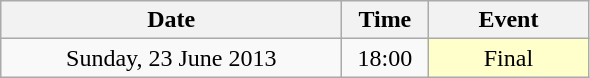<table class = "wikitable" style="text-align:center;">
<tr>
<th width=220>Date</th>
<th width=50>Time</th>
<th width=100>Event</th>
</tr>
<tr>
<td>Sunday, 23 June 2013</td>
<td>18:00</td>
<td bgcolor=ffffcc>Final</td>
</tr>
</table>
